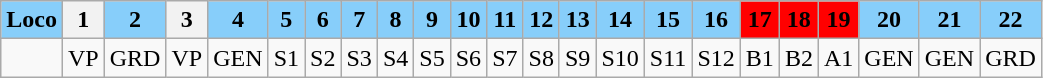<table class="wikitable plainrowheaders unsortable" style="text-align:center">
<tr>
<th scope="col" rowspan="1" style="background:lightskyblue;">Loco</th>
<th scope="col" rowspan="1" style="background:Lightbrown;">1</th>
<th scope="col" rowspan="1" style="background:lightskyblue;">2</th>
<th scope="col" rowspan="1" style="background:lightbrown;">3</th>
<th scope="col" rowspan="1" style="background:lightskyblue;">4</th>
<th scope="col" rowspan="1" style="background:lightskyblue;">5</th>
<th scope="col" rowspan="1" style="background:lightskyblue;">6</th>
<th scope="col" rowspan="1" style="background:lightskyblue;">7</th>
<th scope="col" rowspan="1" style="background:lightskyblue;">8</th>
<th scope="col" rowspan="1" style="background:lightskyblue;">9</th>
<th scope="col" rowspan="1" style="background:lightskyblue;">10</th>
<th scope="col" rowspan="1" style="background:lightskyblue;">11</th>
<th scope="col" rowspan="1" style="background:lightskyblue;">12</th>
<th scope="col" rowspan="1" style="background:lightskyblue;">13</th>
<th scope="col" rowspan="1" style="background:lightskyblue;">14</th>
<th scope="col" rowspan="1" style="background:lightskyblue;">15</th>
<th scope="col" rowspan="1" style="background:lightskyblue;">16</th>
<th scope="col" rowspan="1" style="background:RED;">17</th>
<th scope="col" rowspan="1" style="background:RED;">18</th>
<th scope="col" rowspan="1" style="background:RED;">19</th>
<th scope="col" rowspan="1" style="background:lightskyblue;">20</th>
<th scope="col" rowspan="1" style="background:lightskyblue;">21</th>
<th scope="col" rowspan="1" style="background:lightskyblue;">22</th>
</tr>
<tr>
<td></td>
<td>VP</td>
<td>GRD</td>
<td>VP</td>
<td>GEN</td>
<td>S1</td>
<td>S2</td>
<td>S3</td>
<td>S4</td>
<td>S5</td>
<td>S6</td>
<td>S7</td>
<td>S8</td>
<td>S9</td>
<td>S10</td>
<td>S11</td>
<td>S12</td>
<td>B1</td>
<td>B2</td>
<td>A1</td>
<td>GEN</td>
<td>GEN</td>
<td>GRD</td>
</tr>
</table>
